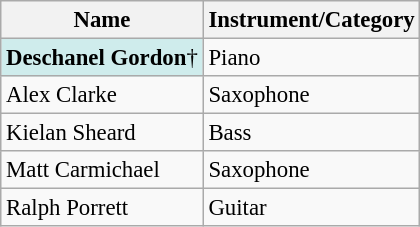<table class="wikitable sortable" style="font-size: 95%">
<tr>
<th>Name</th>
<th>Instrument/Category</th>
</tr>
<tr>
<td bgcolor="#CFECEC"><strong>Deschanel Gordon</strong>†</td>
<td>Piano</td>
</tr>
<tr>
<td>Alex Clarke</td>
<td>Saxophone</td>
</tr>
<tr>
<td>Kielan Sheard</td>
<td>Bass</td>
</tr>
<tr>
<td>Matt Carmichael</td>
<td>Saxophone</td>
</tr>
<tr>
<td>Ralph Porrett</td>
<td>Guitar</td>
</tr>
</table>
